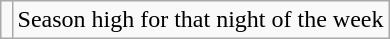<table class="wikitable" style="margin:auto; margin:auto;">
<tr>
<td></td>
<td>Season high for that night of the week</td>
</tr>
</table>
